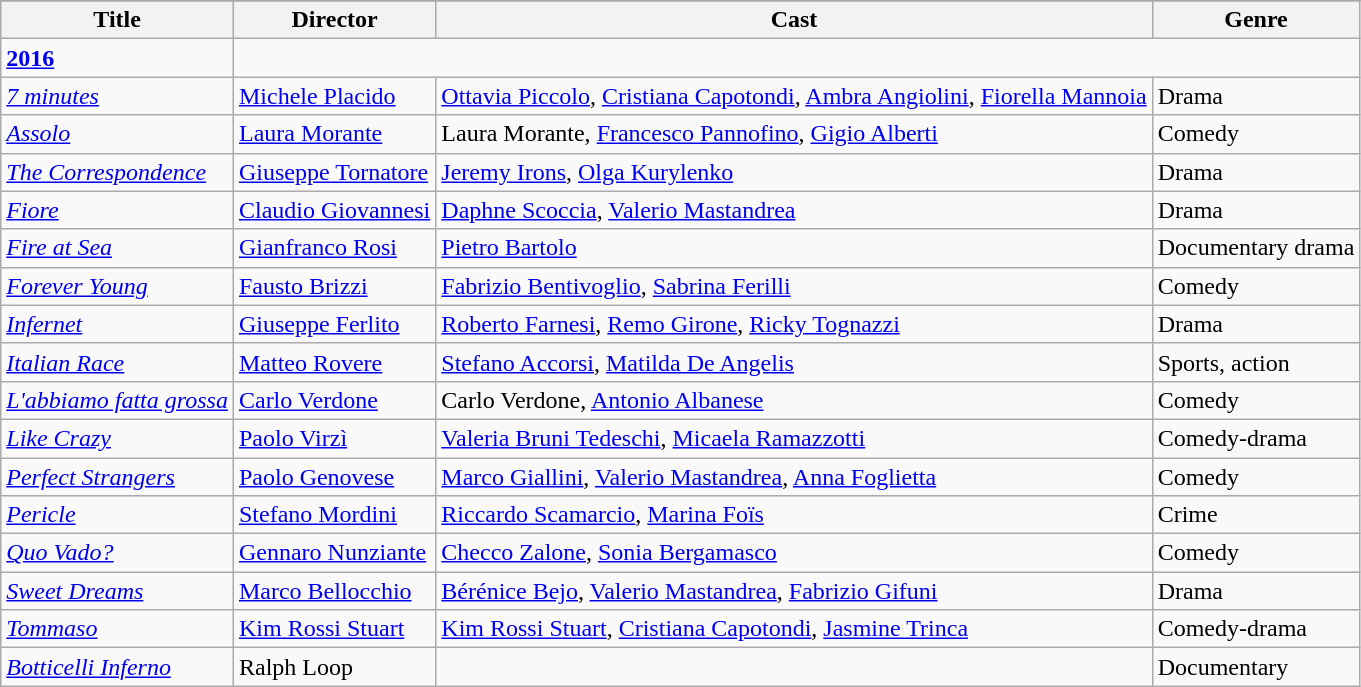<table class="wikitable">
<tr>
</tr>
<tr>
<th>Title</th>
<th>Director</th>
<th>Cast</th>
<th>Genre</th>
</tr>
<tr>
<td><strong><a href='#'>2016</a></strong></td>
</tr>
<tr>
<td><em><a href='#'>7 minutes</a></em></td>
<td><a href='#'>Michele Placido</a></td>
<td><a href='#'>Ottavia Piccolo</a>, <a href='#'>Cristiana Capotondi</a>, <a href='#'>Ambra Angiolini</a>, <a href='#'>Fiorella Mannoia</a></td>
<td>Drama</td>
</tr>
<tr>
<td><em><a href='#'>Assolo</a></em></td>
<td><a href='#'>Laura Morante</a></td>
<td>Laura Morante, <a href='#'>Francesco Pannofino</a>, <a href='#'>Gigio Alberti</a></td>
<td>Comedy</td>
</tr>
<tr>
<td><em><a href='#'>The Correspondence</a></em></td>
<td><a href='#'>Giuseppe Tornatore</a></td>
<td><a href='#'>Jeremy Irons</a>, <a href='#'>Olga Kurylenko</a></td>
<td>Drama</td>
</tr>
<tr>
<td><em><a href='#'>Fiore</a></em></td>
<td><a href='#'>Claudio Giovannesi</a></td>
<td><a href='#'>Daphne Scoccia</a>, <a href='#'>Valerio Mastandrea</a></td>
<td>Drama</td>
</tr>
<tr>
<td><em><a href='#'>Fire at Sea</a></em></td>
<td><a href='#'>Gianfranco Rosi</a></td>
<td><a href='#'>Pietro Bartolo</a></td>
<td>Documentary drama</td>
</tr>
<tr>
<td><em><a href='#'>Forever Young</a></em></td>
<td><a href='#'>Fausto Brizzi</a></td>
<td><a href='#'>Fabrizio Bentivoglio</a>, <a href='#'>Sabrina Ferilli</a></td>
<td>Comedy</td>
</tr>
<tr>
<td><em><a href='#'>Infernet</a></em></td>
<td><a href='#'>Giuseppe Ferlito</a></td>
<td><a href='#'>Roberto Farnesi</a>, <a href='#'>Remo Girone</a>, <a href='#'>Ricky Tognazzi</a></td>
<td>Drama</td>
</tr>
<tr>
<td><em><a href='#'>Italian Race</a></em></td>
<td><a href='#'>Matteo Rovere</a></td>
<td><a href='#'>Stefano Accorsi</a>, <a href='#'>Matilda De Angelis</a></td>
<td>Sports, action</td>
</tr>
<tr>
<td><em><a href='#'>L'abbiamo fatta grossa</a></em></td>
<td><a href='#'>Carlo Verdone</a></td>
<td>Carlo Verdone, <a href='#'>Antonio Albanese</a></td>
<td>Comedy</td>
</tr>
<tr>
<td><em><a href='#'>Like Crazy</a></em></td>
<td><a href='#'>Paolo Virzì</a></td>
<td><a href='#'>Valeria Bruni Tedeschi</a>, <a href='#'>Micaela Ramazzotti</a></td>
<td>Comedy-drama</td>
</tr>
<tr>
<td><em><a href='#'>Perfect Strangers</a></em></td>
<td><a href='#'>Paolo Genovese</a></td>
<td><a href='#'>Marco Giallini</a>, <a href='#'>Valerio Mastandrea</a>, <a href='#'>Anna Foglietta</a></td>
<td>Comedy</td>
</tr>
<tr>
<td><em><a href='#'>Pericle</a></em></td>
<td><a href='#'>Stefano Mordini</a></td>
<td><a href='#'>Riccardo Scamarcio</a>, <a href='#'>Marina Foïs</a></td>
<td>Crime</td>
</tr>
<tr>
<td><em><a href='#'>Quo Vado?</a></em></td>
<td><a href='#'>Gennaro Nunziante</a></td>
<td><a href='#'>Checco Zalone</a>, <a href='#'>Sonia Bergamasco</a></td>
<td>Comedy</td>
</tr>
<tr>
<td><em><a href='#'>Sweet Dreams</a></em></td>
<td><a href='#'>Marco Bellocchio</a></td>
<td><a href='#'>Bérénice Bejo</a>, <a href='#'>Valerio Mastandrea</a>, <a href='#'>Fabrizio Gifuni</a></td>
<td>Drama</td>
</tr>
<tr>
<td><em><a href='#'>Tommaso</a></em></td>
<td><a href='#'>Kim Rossi Stuart</a></td>
<td><a href='#'>Kim Rossi Stuart</a>, <a href='#'>Cristiana Capotondi</a>, <a href='#'>Jasmine Trinca</a></td>
<td>Comedy-drama</td>
</tr>
<tr>
<td><em><a href='#'>Botticelli Inferno</a></em></td>
<td>Ralph Loop</td>
<td></td>
<td>Documentary</td>
</tr>
</table>
